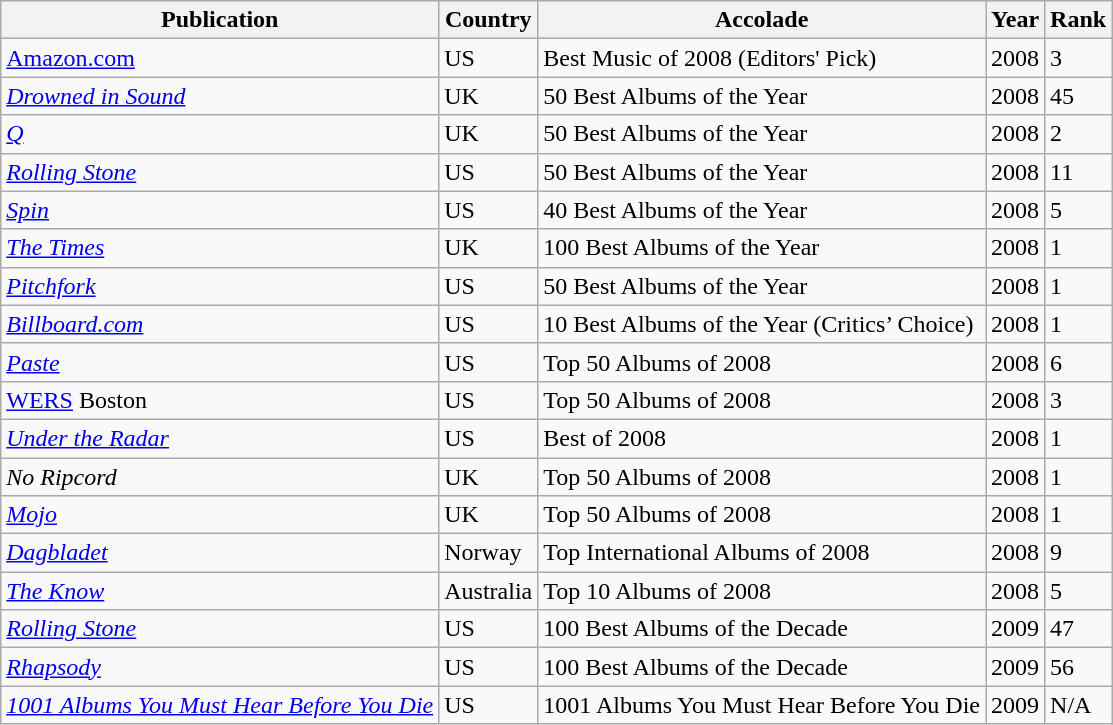<table class="wikitable">
<tr>
<th>Publication</th>
<th>Country</th>
<th>Accolade</th>
<th>Year</th>
<th>Rank</th>
</tr>
<tr>
<td><a href='#'>Amazon.com</a></td>
<td>US</td>
<td>Best Music of 2008 (Editors' Pick)</td>
<td>2008</td>
<td>3</td>
</tr>
<tr>
<td><em><a href='#'>Drowned in Sound</a></em></td>
<td>UK</td>
<td>50 Best Albums of the Year</td>
<td>2008</td>
<td>45</td>
</tr>
<tr>
<td><em><a href='#'>Q</a></em></td>
<td>UK</td>
<td>50 Best Albums of the Year</td>
<td>2008</td>
<td>2</td>
</tr>
<tr>
<td><em><a href='#'>Rolling Stone</a></em></td>
<td>US</td>
<td>50 Best Albums of the Year</td>
<td>2008</td>
<td>11</td>
</tr>
<tr>
<td><em><a href='#'>Spin</a></em></td>
<td>US</td>
<td>40 Best Albums of the Year</td>
<td>2008</td>
<td>5</td>
</tr>
<tr>
<td><em><a href='#'>The Times</a></em></td>
<td>UK</td>
<td>100 Best Albums of the Year</td>
<td>2008</td>
<td>1</td>
</tr>
<tr>
<td><em><a href='#'>Pitchfork</a></em></td>
<td>US</td>
<td>50 Best Albums of the Year</td>
<td>2008</td>
<td>1</td>
</tr>
<tr>
<td><em><a href='#'>Billboard.com</a></em></td>
<td>US</td>
<td>10 Best Albums of the Year (Critics’ Choice)</td>
<td>2008</td>
<td>1</td>
</tr>
<tr>
<td><em><a href='#'>Paste</a></em></td>
<td>US</td>
<td>Top 50 Albums of 2008</td>
<td>2008</td>
<td>6</td>
</tr>
<tr>
<td><a href='#'>WERS</a> Boston</td>
<td>US</td>
<td>Top 50 Albums of 2008</td>
<td>2008</td>
<td>3</td>
</tr>
<tr>
<td><em><a href='#'>Under the Radar</a></em></td>
<td>US</td>
<td>Best of 2008</td>
<td>2008</td>
<td>1</td>
</tr>
<tr>
<td><em>No Ripcord</em></td>
<td>UK</td>
<td>Top 50 Albums of 2008</td>
<td>2008</td>
<td>1</td>
</tr>
<tr>
<td><em><a href='#'>Mojo</a></em></td>
<td>UK</td>
<td>Top 50 Albums of 2008</td>
<td>2008</td>
<td>1</td>
</tr>
<tr>
<td><em><a href='#'>Dagbladet</a></em></td>
<td>Norway</td>
<td>Top International Albums of 2008</td>
<td>2008</td>
<td>9</td>
</tr>
<tr>
<td><em><a href='#'>The Know</a></em></td>
<td>Australia</td>
<td>Top 10 Albums of 2008</td>
<td>2008</td>
<td>5</td>
</tr>
<tr>
<td><em><a href='#'>Rolling Stone</a></em></td>
<td>US</td>
<td>100 Best Albums of the Decade</td>
<td>2009</td>
<td>47</td>
</tr>
<tr>
<td><em><a href='#'>Rhapsody</a></em></td>
<td>US</td>
<td>100 Best Albums of the Decade</td>
<td>2009</td>
<td>56</td>
</tr>
<tr>
<td><em><a href='#'>1001 Albums You Must Hear Before You Die</a></em></td>
<td>US</td>
<td>1001 Albums You Must Hear Before You Die</td>
<td>2009</td>
<td>N/A</td>
</tr>
</table>
